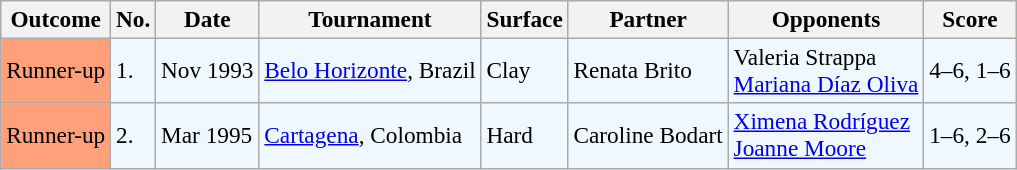<table class="sortable wikitable" style=font-size:97%>
<tr>
<th>Outcome</th>
<th>No.</th>
<th>Date</th>
<th>Tournament</th>
<th>Surface</th>
<th>Partner</th>
<th>Opponents</th>
<th>Score</th>
</tr>
<tr bgcolor="#f0f8ff">
<td bgcolor="FFA07A">Runner-up</td>
<td>1.</td>
<td>Nov 1993</td>
<td><a href='#'>Belo Horizonte</a>, Brazil</td>
<td>Clay</td>
<td> Renata Brito</td>
<td> Valeria Strappa <br>  <a href='#'>Mariana Díaz Oliva</a></td>
<td>4–6, 1–6</td>
</tr>
<tr bgcolor="#f0f8ff">
<td style="background:#ffa07a;">Runner-up</td>
<td>2.</td>
<td>Mar 1995</td>
<td><a href='#'>Cartagena</a>, Colombia</td>
<td>Hard</td>
<td> Caroline Bodart</td>
<td> <a href='#'>Ximena Rodríguez</a> <br>  <a href='#'>Joanne Moore</a></td>
<td>1–6, 2–6</td>
</tr>
</table>
